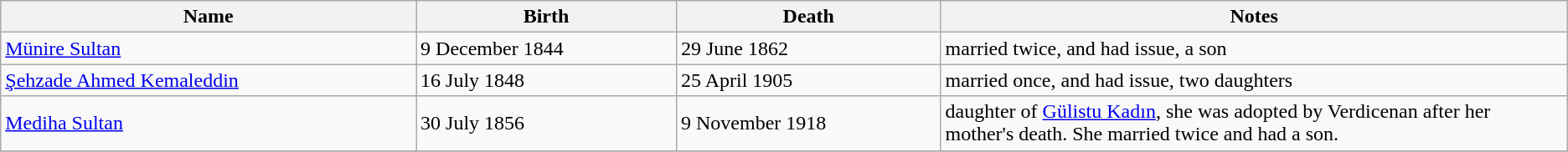<table class="wikitable">
<tr>
<th>Name</th>
<th>Birth</th>
<th>Death</th>
<th style="width:40%;">Notes</th>
</tr>
<tr>
<td><a href='#'>Münire Sultan</a></td>
<td>9 December 1844</td>
<td>29 June 1862</td>
<td>married twice, and had issue, a son</td>
</tr>
<tr>
<td><a href='#'>Şehzade Ahmed Kemaleddin</a></td>
<td>16 July 1848</td>
<td>25 April 1905</td>
<td>married once, and had issue, two daughters</td>
</tr>
<tr>
<td><a href='#'>Mediha Sultan</a></td>
<td>30 July 1856</td>
<td>9 November 1918</td>
<td>daughter of <a href='#'>Gülistu Kadın</a>, she was adopted by Verdicenan after her mother's death. She married twice and had a son.</td>
</tr>
<tr>
</tr>
</table>
